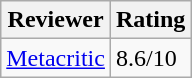<table class="wikitable">
<tr>
<th>Reviewer</th>
<th>Rating</th>
</tr>
<tr>
<td><a href='#'>Metacritic</a></td>
<td>8.6/10</td>
</tr>
</table>
